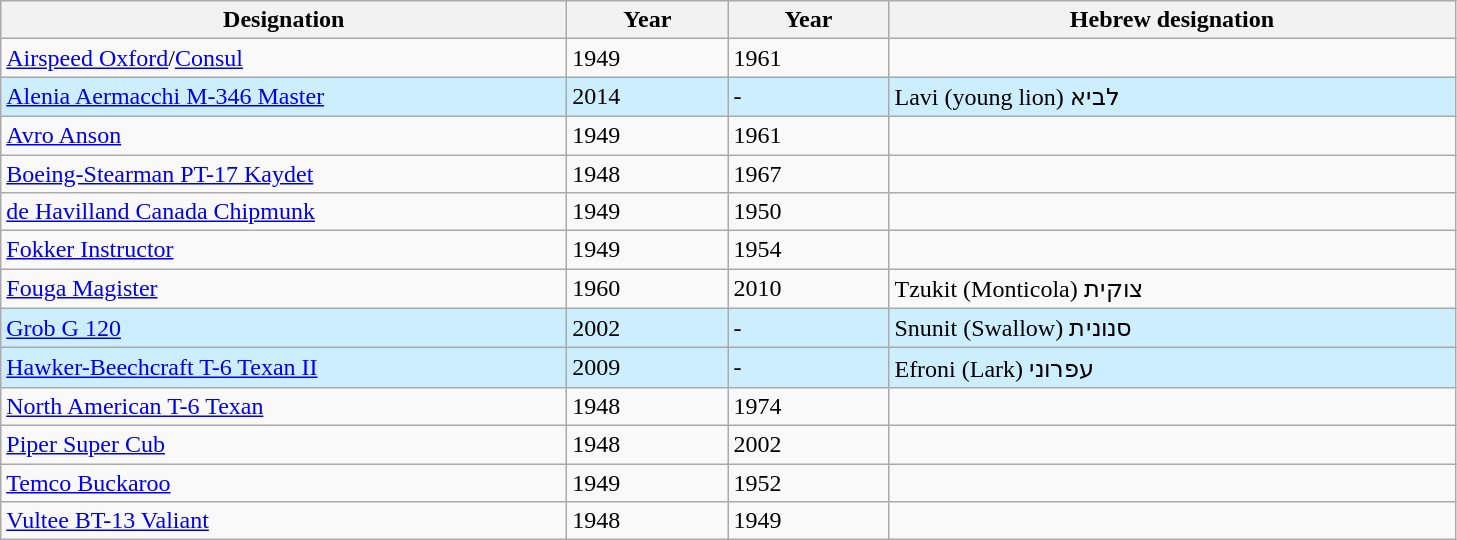<table class="wikitable sortable">
<tr>
<th width="370">Designation</th>
<th width="100">Year</th>
<th width="100">Year</th>
<th width="370">Hebrew designation</th>
</tr>
<tr>
<td> <a href='#'>Airspeed Oxford</a>/<a href='#'>Consul</a></td>
<td>1949</td>
<td>1961</td>
<td></td>
</tr>
<tr style="background:#cceeff">
<td> <a href='#'>Alenia Aermacchi M-346 Master</a></td>
<td>2014</td>
<td>-</td>
<td>Lavi (young lion) לביא</td>
</tr>
<tr>
<td> <a href='#'>Avro Anson</a></td>
<td>1949</td>
<td>1961</td>
<td></td>
</tr>
<tr>
<td> <a href='#'>Boeing-Stearman PT-17 Kaydet</a></td>
<td>1948</td>
<td>1967</td>
<td></td>
</tr>
<tr>
<td> <a href='#'>de Havilland Canada Chipmunk</a></td>
<td>1949</td>
<td>1950</td>
<td></td>
</tr>
<tr>
<td> <a href='#'>Fokker Instructor</a></td>
<td>1949</td>
<td>1954</td>
<td></td>
</tr>
<tr>
<td> <a href='#'>Fouga Magister</a></td>
<td>1960</td>
<td>2010</td>
<td>Tzukit (Monticola) צוקית</td>
</tr>
<tr style="background:#cceeff">
<td> <a href='#'>Grob G 120</a></td>
<td>2002</td>
<td>-</td>
<td>Snunit (Swallow) סנונית</td>
</tr>
<tr style="background:#cceeff">
<td> <a href='#'>Hawker-Beechcraft T-6 Texan II</a></td>
<td>2009</td>
<td>-</td>
<td>Efroni (Lark) עפרוני</td>
</tr>
<tr>
<td> <a href='#'>North American T-6 Texan</a></td>
<td>1948</td>
<td>1974</td>
<td></td>
</tr>
<tr>
<td> <a href='#'>Piper Super Cub</a></td>
<td>1948</td>
<td>2002</td>
<td></td>
</tr>
<tr>
<td> <a href='#'>Temco Buckaroo</a></td>
<td>1949</td>
<td>1952</td>
<td></td>
</tr>
<tr>
<td> <a href='#'>Vultee BT-13 Valiant</a></td>
<td>1948</td>
<td>1949</td>
<td></td>
</tr>
</table>
